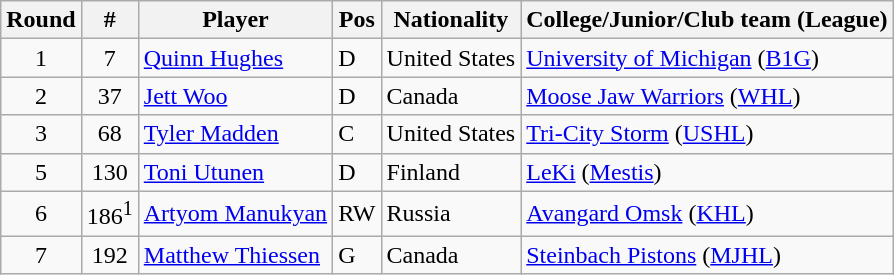<table class="wikitable">
<tr>
<th>Round</th>
<th>#</th>
<th>Player</th>
<th>Pos</th>
<th>Nationality</th>
<th>College/Junior/Club team (League)</th>
</tr>
<tr>
<td style="text-align:center;">1</td>
<td style="text-align:center;">7</td>
<td><a href='#'>Quinn Hughes</a></td>
<td>D</td>
<td> United States</td>
<td><a href='#'>University of Michigan</a> (<a href='#'>B1G</a>)</td>
</tr>
<tr>
<td style="text-align:center;">2</td>
<td style="text-align:center;">37</td>
<td><a href='#'>Jett Woo</a></td>
<td>D</td>
<td> Canada</td>
<td><a href='#'>Moose Jaw Warriors</a> (<a href='#'>WHL</a>)</td>
</tr>
<tr>
<td style="text-align:center;">3</td>
<td style="text-align:center;">68</td>
<td><a href='#'>Tyler Madden</a></td>
<td>C</td>
<td> United States</td>
<td><a href='#'>Tri-City Storm</a> (<a href='#'>USHL</a>)</td>
</tr>
<tr>
<td style="text-align:center;">5</td>
<td style="text-align:center;">130</td>
<td><a href='#'>Toni Utunen</a></td>
<td>D</td>
<td> Finland</td>
<td><a href='#'>LeKi</a> (<a href='#'>Mestis</a>)</td>
</tr>
<tr>
<td style="text-align:center;">6</td>
<td style="text-align:center;">186<sup>1</sup></td>
<td><a href='#'>Artyom Manukyan</a></td>
<td>RW</td>
<td> Russia</td>
<td><a href='#'>Avangard Omsk</a> (<a href='#'>KHL</a>)</td>
</tr>
<tr>
<td style="text-align:center;">7</td>
<td style="text-align:center;">192</td>
<td><a href='#'>Matthew Thiessen</a></td>
<td>G</td>
<td> Canada</td>
<td><a href='#'>Steinbach Pistons</a> (<a href='#'>MJHL</a>)</td>
</tr>
</table>
